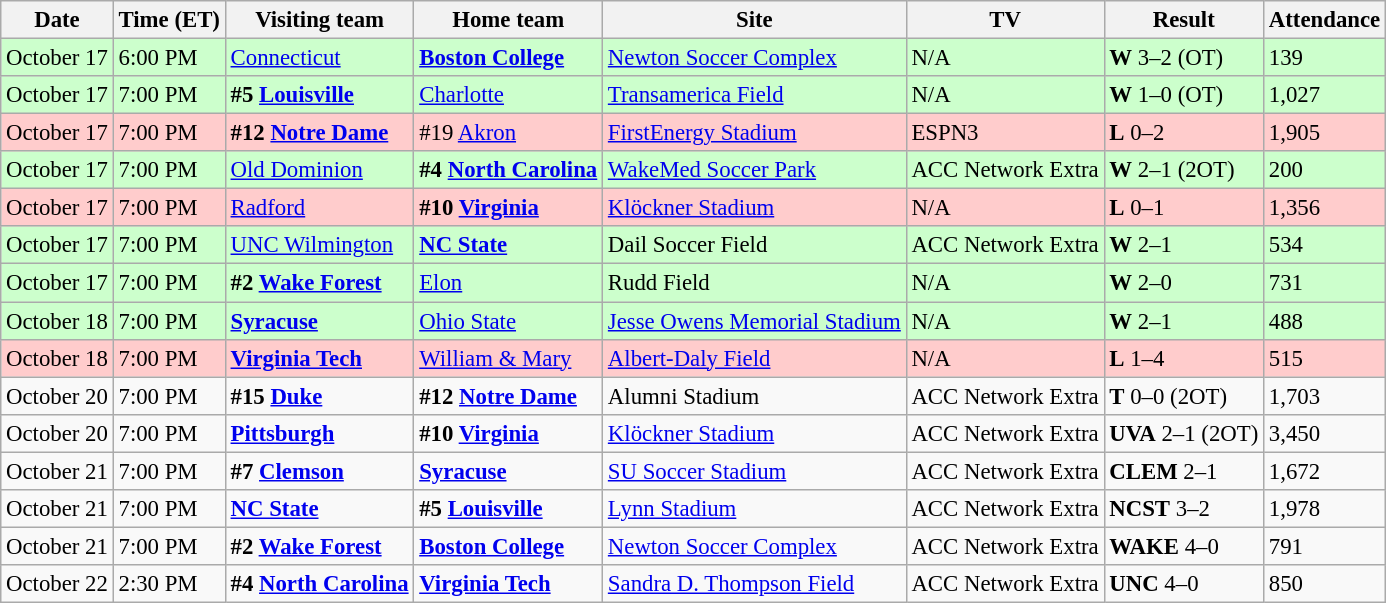<table class="wikitable" style="font-size:95%;">
<tr>
<th>Date</th>
<th>Time (ET)</th>
<th>Visiting team</th>
<th>Home team</th>
<th>Site</th>
<th>TV</th>
<th>Result</th>
<th>Attendance</th>
</tr>
<tr style="background:#cfc;">
<td>October 17</td>
<td>6:00  PM</td>
<td><a href='#'>Connecticut</a></td>
<td><strong><a href='#'>Boston College</a></strong></td>
<td><a href='#'>Newton Soccer Complex</a></td>
<td>N/A</td>
<td><strong>W</strong> 3–2 (OT)</td>
<td>139</td>
</tr>
<tr style="background:#cfc;">
<td>October 17</td>
<td>7:00 PM</td>
<td><strong>#5 <a href='#'>Louisville</a></strong></td>
<td><a href='#'>Charlotte</a></td>
<td><a href='#'>Transamerica Field</a></td>
<td>N/A</td>
<td><strong>W</strong> 1–0 (OT)</td>
<td>1,027</td>
</tr>
<tr style="background:#fcc;">
<td>October 17</td>
<td>7:00 PM</td>
<td><strong>#12 <a href='#'>Notre Dame</a></strong></td>
<td>#19 <a href='#'>Akron</a></td>
<td><a href='#'>FirstEnergy Stadium</a></td>
<td>ESPN3</td>
<td><strong>L</strong> 0–2</td>
<td>1,905</td>
</tr>
<tr style="background:#cfc;">
<td>October 17</td>
<td>7:00 PM</td>
<td><a href='#'>Old Dominion</a></td>
<td><strong>#4 <a href='#'>North Carolina</a></strong></td>
<td><a href='#'>WakeMed Soccer Park</a></td>
<td>ACC Network Extra</td>
<td><strong>W</strong> 2–1 (2OT)</td>
<td>200</td>
</tr>
<tr style="background:#fcc;">
<td>October 17</td>
<td>7:00 PM</td>
<td><a href='#'>Radford</a></td>
<td><strong>#10 <a href='#'>Virginia</a></strong></td>
<td><a href='#'>Klöckner Stadium</a></td>
<td>N/A</td>
<td><strong>L</strong> 0–1</td>
<td>1,356</td>
</tr>
<tr style="background:#cfc;">
<td>October 17</td>
<td>7:00 PM</td>
<td><a href='#'>UNC Wilmington</a></td>
<td><strong><a href='#'>NC State</a></strong></td>
<td>Dail Soccer Field</td>
<td>ACC Network Extra</td>
<td><strong>W</strong> 2–1</td>
<td>534</td>
</tr>
<tr style="background:#cfc;">
<td>October 17</td>
<td>7:00 PM</td>
<td><strong>#2 <a href='#'>Wake Forest</a></strong></td>
<td><a href='#'>Elon</a></td>
<td>Rudd Field</td>
<td>N/A</td>
<td><strong>W</strong> 2–0</td>
<td>731</td>
</tr>
<tr style="background:#cfc;">
<td>October 18</td>
<td>7:00 PM</td>
<td><strong><a href='#'>Syracuse</a></strong></td>
<td><a href='#'>Ohio State</a></td>
<td><a href='#'>Jesse Owens Memorial Stadium</a></td>
<td>N/A</td>
<td><strong>W</strong> 2–1</td>
<td>488</td>
</tr>
<tr style="background:#fcc;">
<td>October 18</td>
<td>7:00 PM</td>
<td><strong><a href='#'>Virginia Tech</a></strong></td>
<td><a href='#'>William & Mary</a></td>
<td><a href='#'>Albert-Daly Field</a></td>
<td>N/A</td>
<td><strong>L</strong> 1–4</td>
<td>515</td>
</tr>
<tr>
<td>October 20</td>
<td>7:00 PM</td>
<td><strong>#15 <a href='#'>Duke</a></strong></td>
<td><strong>#12 <a href='#'>Notre Dame</a></strong></td>
<td>Alumni Stadium</td>
<td>ACC Network Extra</td>
<td><strong>T</strong> 0–0 (2OT)</td>
<td>1,703</td>
</tr>
<tr>
<td>October 20</td>
<td>7:00 PM</td>
<td><strong><a href='#'>Pittsburgh</a></strong></td>
<td><strong>#10 <a href='#'>Virginia</a></strong></td>
<td><a href='#'>Klöckner Stadium</a></td>
<td>ACC Network Extra</td>
<td><strong>UVA</strong> 2–1 (2OT)</td>
<td>3,450</td>
</tr>
<tr>
<td>October 21</td>
<td>7:00 PM</td>
<td><strong>#7 <a href='#'>Clemson</a></strong></td>
<td><strong><a href='#'>Syracuse</a></strong></td>
<td><a href='#'>SU Soccer Stadium</a></td>
<td>ACC Network Extra</td>
<td><strong>CLEM</strong> 2–1</td>
<td>1,672</td>
</tr>
<tr>
<td>October 21</td>
<td>7:00 PM</td>
<td><strong><a href='#'>NC State</a></strong></td>
<td><strong>#5 <a href='#'>Louisville</a></strong></td>
<td><a href='#'>Lynn Stadium</a></td>
<td>ACC Network Extra</td>
<td><strong>NCST</strong> 3–2</td>
<td>1,978</td>
</tr>
<tr>
<td>October 21</td>
<td>7:00  PM</td>
<td><strong>#2 <a href='#'>Wake Forest</a></strong></td>
<td><strong><a href='#'>Boston College</a></strong></td>
<td><a href='#'>Newton Soccer Complex</a></td>
<td>ACC Network Extra</td>
<td><strong>WAKE</strong> 4–0</td>
<td>791</td>
</tr>
<tr>
<td>October 22</td>
<td>2:30 PM</td>
<td><strong>#4 <a href='#'>North Carolina</a></strong></td>
<td><strong><a href='#'>Virginia Tech</a></strong></td>
<td><a href='#'>Sandra D. Thompson Field</a></td>
<td>ACC Network Extra</td>
<td><strong>UNC</strong> 4–0</td>
<td>850</td>
</tr>
</table>
